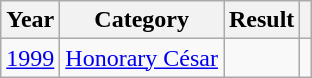<table class="wikitable">
<tr>
<th>Year</th>
<th>Category</th>
<th>Result</th>
<th></th>
</tr>
<tr>
<td><a href='#'>1999</a></td>
<td><a href='#'>Honorary César</a></td>
<td></td>
<td></td>
</tr>
</table>
